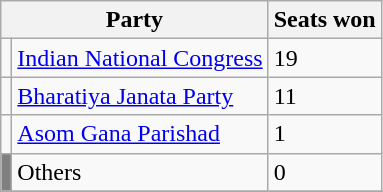<table class="sortable wikitable">
<tr>
<th colspan="2">Party</th>
<th>Seats won</th>
</tr>
<tr>
<td></td>
<td><a href='#'>Indian National Congress</a></td>
<td>19</td>
</tr>
<tr>
<td></td>
<td><a href='#'>Bharatiya Janata Party</a></td>
<td>11</td>
</tr>
<tr>
<td></td>
<td><a href='#'>Asom Gana Parishad</a></td>
<td>1</td>
</tr>
<tr>
<td bgcolor="grey"></td>
<td>Others</td>
<td>0</td>
</tr>
<tr>
</tr>
</table>
